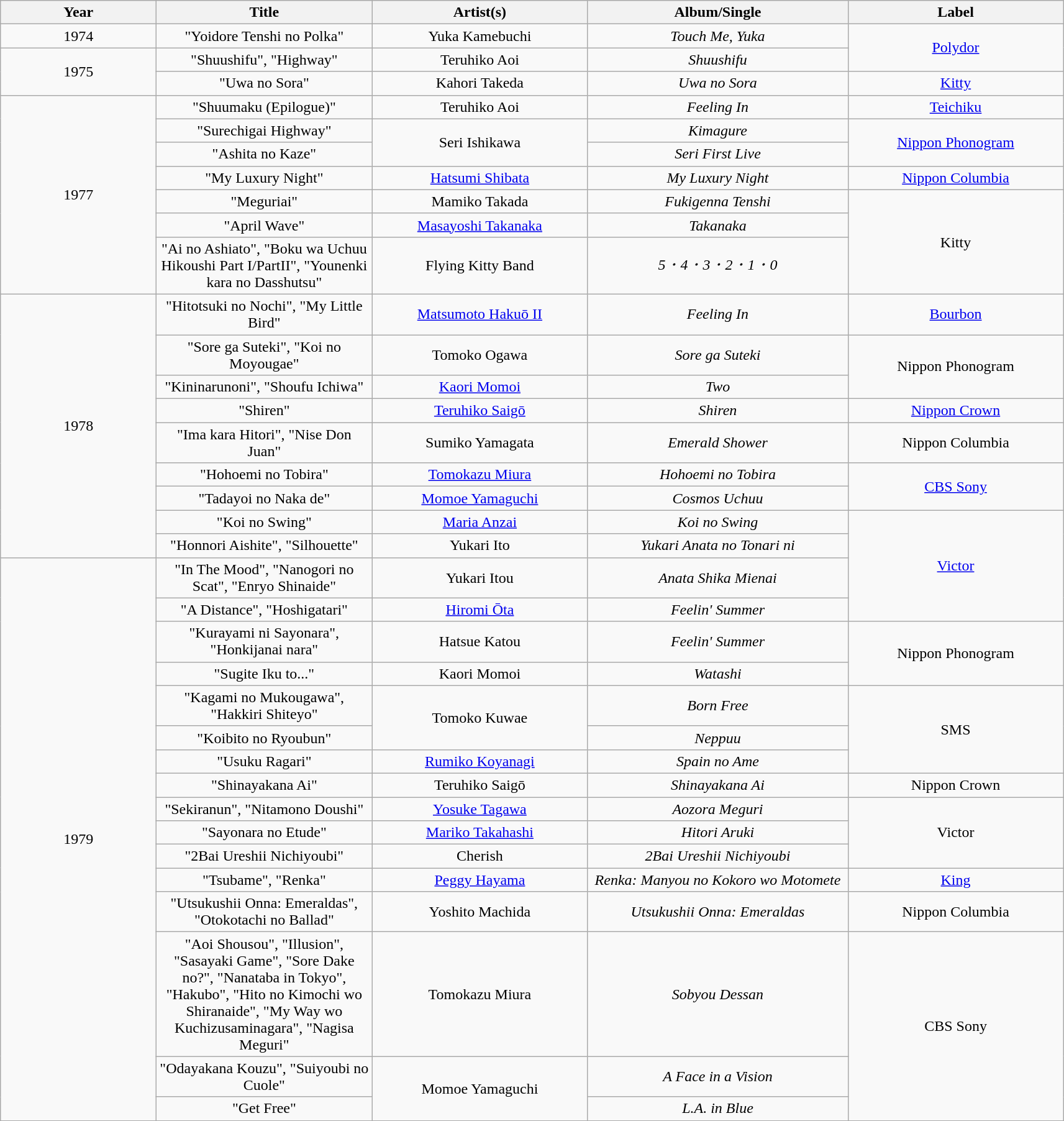<table class="wikitable plainrowheaders" style="text-align:center;">
<tr>
<th scope="col" style="width:10em;">Year</th>
<th scope="col" style="width:14em;">Title</th>
<th scope="col" style="width:14em;">Artist(s)</th>
<th scope="col" style="width:17em;">Album/Single</th>
<th scope="col" style="width:14em;">Label</th>
</tr>
<tr>
<td>1974</td>
<td scope="row">"Yoidore Tenshi no Polka"</td>
<td>Yuka Kamebuchi</td>
<td><em>Touch Me, Yuka</em></td>
<td rowspan="2"><a href='#'>Polydor</a></td>
</tr>
<tr>
<td rowspan="2">1975</td>
<td scope="row">"Shuushifu", "Highway"</td>
<td>Teruhiko Aoi</td>
<td><em>Shuushifu</em></td>
</tr>
<tr>
<td scope="row">"Uwa no Sora"</td>
<td>Kahori Takeda</td>
<td><em>Uwa no Sora</em></td>
<td><a href='#'>Kitty</a></td>
</tr>
<tr>
<td rowspan="7">1977</td>
<td scope="row">"Shuumaku (Epilogue)"</td>
<td>Teruhiko Aoi</td>
<td><em>Feeling In</em></td>
<td><a href='#'>Teichiku</a></td>
</tr>
<tr>
<td scope="row">"Surechigai Highway"</td>
<td rowspan="2">Seri Ishikawa</td>
<td><em>Kimagure</em></td>
<td rowspan="2"><a href='#'>Nippon Phonogram</a></td>
</tr>
<tr>
<td scope="row">"Ashita no Kaze"</td>
<td><em>Seri First Live</em></td>
</tr>
<tr>
<td scope="row">"My Luxury Night"</td>
<td><a href='#'>Hatsumi Shibata</a></td>
<td><em>My Luxury Night</em></td>
<td><a href='#'>Nippon Columbia</a></td>
</tr>
<tr>
<td scope="row">"Meguriai"</td>
<td>Mamiko Takada</td>
<td><em>Fukigenna Tenshi</em></td>
<td rowspan="3">Kitty</td>
</tr>
<tr>
<td scope="row">"April Wave"</td>
<td><a href='#'>Masayoshi Takanaka</a></td>
<td><em>Takanaka</em></td>
</tr>
<tr>
<td scope="row">"Ai no Ashiato", "Boku wa Uchuu Hikoushi Part I/PartII", "Younenki kara no Dasshutsu"</td>
<td>Flying Kitty Band</td>
<td><em>5・4・3・2・1・0</em></td>
</tr>
<tr>
<td rowspan="9">1978</td>
<td scope="row">"Hitotsuki no Nochi", "My Little Bird"</td>
<td><a href='#'>Matsumoto Hakuō II</a></td>
<td><em>Feeling In</em></td>
<td><a href='#'>Bourbon</a></td>
</tr>
<tr>
<td scope="row">"Sore ga Suteki", "Koi no Moyougae"</td>
<td>Tomoko Ogawa</td>
<td><em>Sore ga Suteki</em></td>
<td rowspan="2">Nippon Phonogram</td>
</tr>
<tr>
<td scope="row">"Kininarunoni", "Shoufu Ichiwa"</td>
<td><a href='#'>Kaori Momoi</a></td>
<td><em>Two</em></td>
</tr>
<tr>
<td scope="row">"Shiren"</td>
<td><a href='#'>Teruhiko Saigō</a></td>
<td><em>Shiren</em></td>
<td><a href='#'>Nippon Crown</a></td>
</tr>
<tr>
<td scope="row">"Ima kara Hitori", "Nise Don Juan"</td>
<td>Sumiko Yamagata</td>
<td><em>Emerald Shower</em></td>
<td>Nippon Columbia</td>
</tr>
<tr>
<td scope="row">"Hohoemi no Tobira"</td>
<td><a href='#'>Tomokazu Miura</a></td>
<td><em>Hohoemi no Tobira</em></td>
<td rowspan="2"><a href='#'>CBS Sony</a></td>
</tr>
<tr>
<td scope="row">"Tadayoi no Naka de"</td>
<td><a href='#'>Momoe Yamaguchi</a></td>
<td><em>Cosmos Uchuu</em></td>
</tr>
<tr>
<td scope="row">"Koi no Swing"</td>
<td><a href='#'>Maria Anzai</a></td>
<td><em>Koi no Swing</em></td>
<td rowspan="4"><a href='#'>Victor</a></td>
</tr>
<tr>
<td scope="row">"Honnori Aishite", "Silhouette"</td>
<td>Yukari Ito</td>
<td><em>Yukari Anata no Tonari ni</em></td>
</tr>
<tr>
<td rowspan="16">1979</td>
<td scope="row">"In The Mood", "Nanogori no Scat", "Enryo Shinaide"</td>
<td>Yukari Itou</td>
<td><em>Anata Shika Mienai</em></td>
</tr>
<tr>
<td scope="row">"A Distance", "Hoshigatari"</td>
<td><a href='#'>Hiromi Ōta</a></td>
<td><em>Feelin' Summer</em></td>
</tr>
<tr>
<td scope="row">"Kurayami ni Sayonara", "Honkijanai nara"</td>
<td>Hatsue Katou</td>
<td><em>Feelin' Summer</em></td>
<td rowspan="2">Nippon Phonogram</td>
</tr>
<tr>
<td scope="row">"Sugite Iku to..."</td>
<td>Kaori Momoi</td>
<td><em>Watashi</em></td>
</tr>
<tr>
<td scope="row">"Kagami no Mukougawa", "Hakkiri Shiteyo"</td>
<td rowspan="2">Tomoko Kuwae</td>
<td><em>Born Free</em></td>
<td rowspan="3">SMS</td>
</tr>
<tr>
<td scope="row">"Koibito no Ryoubun"</td>
<td><em>Neppuu</em></td>
</tr>
<tr>
<td scope="row">"Usuku Ragari"</td>
<td><a href='#'>Rumiko Koyanagi</a></td>
<td><em>Spain no Ame</em></td>
</tr>
<tr>
<td scope="row">"Shinayakana Ai"</td>
<td>Teruhiko Saigō</td>
<td><em>Shinayakana Ai</em></td>
<td>Nippon Crown</td>
</tr>
<tr>
<td scope="row">"Sekiranun", "Nitamono Doushi"</td>
<td><a href='#'>Yosuke Tagawa</a></td>
<td><em>Aozora Meguri</em></td>
<td rowspan="3">Victor</td>
</tr>
<tr>
<td scope="row">"Sayonara no Etude"</td>
<td><a href='#'>Mariko Takahashi</a></td>
<td><em>Hitori Aruki</em></td>
</tr>
<tr>
<td scope="row">"2Bai Ureshii Nichiyoubi"</td>
<td>Cherish</td>
<td><em>2Bai Ureshii Nichiyoubi</em></td>
</tr>
<tr>
<td scope="row">"Tsubame", "Renka"</td>
<td><a href='#'>Peggy Hayama</a></td>
<td><em>Renka: Manyou no Kokoro wo Motomete</em></td>
<td><a href='#'>King</a></td>
</tr>
<tr>
<td scope="row">"Utsukushii Onna: Emeraldas", "Otokotachi no Ballad"</td>
<td>Yoshito Machida</td>
<td><em>Utsukushii Onna: Emeraldas</em></td>
<td>Nippon Columbia</td>
</tr>
<tr>
<td scope="row">"Aoi Shousou", "Illusion", "Sasayaki Game", "Sore Dake no?", "Nanataba in Tokyo", "Hakubo", "Hito no Kimochi wo Shiranaide", "My Way wo Kuchizusaminagara", "Nagisa Meguri"</td>
<td>Tomokazu Miura</td>
<td><em>Sobyou Dessan</em></td>
<td rowspan="3">CBS Sony</td>
</tr>
<tr>
<td scope="row">"Odayakana Kouzu", "Suiyoubi no Cuole"</td>
<td rowspan="2">Momoe Yamaguchi</td>
<td><em>A Face in a Vision</em></td>
</tr>
<tr>
<td scope="row">"Get Free"</td>
<td><em>L.A. in Blue</em></td>
</tr>
<tr>
</tr>
</table>
